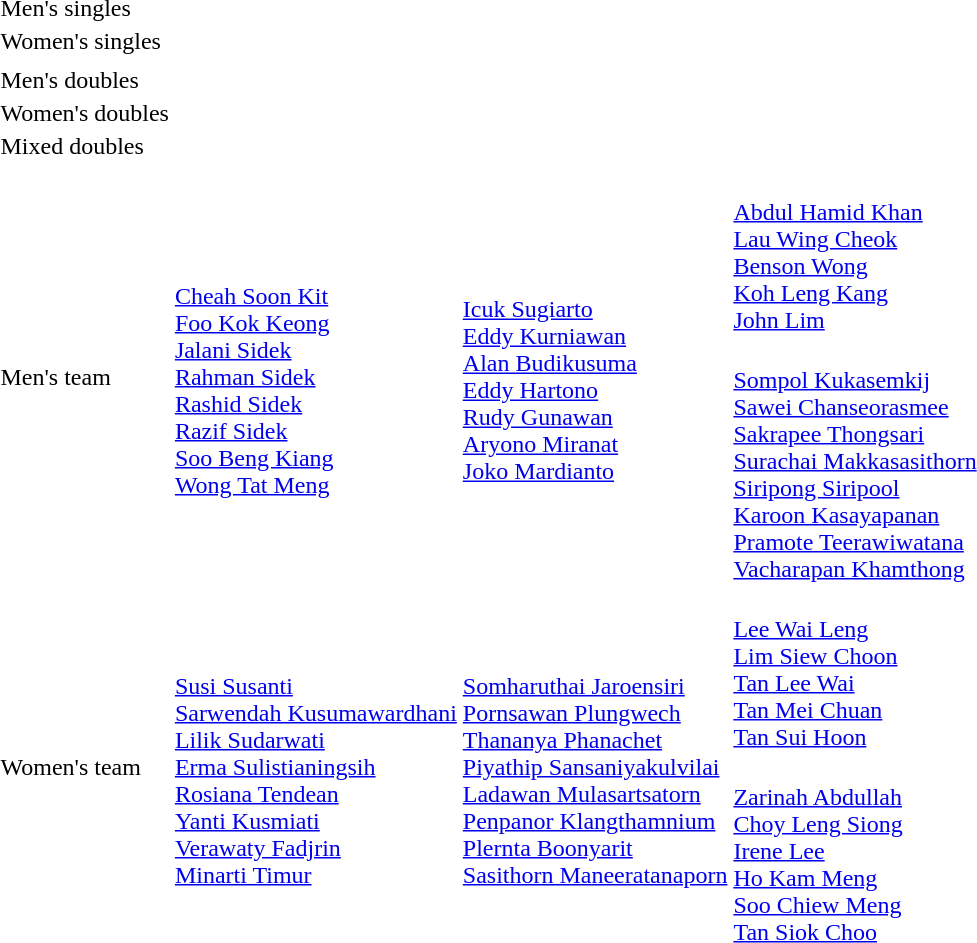<table>
<tr>
<td rowspan="2">Men's singles<br></td>
<td rowspan="2"></td>
<td rowspan="2"></td>
<td></td>
</tr>
<tr>
<td></td>
</tr>
<tr>
<td rowspan="2">Women's singles<br></td>
<td rowspan="2"></td>
<td rowspan="2"></td>
<td></td>
</tr>
<tr>
<td></td>
</tr>
<tr>
<td colspan=4></td>
</tr>
<tr>
<td rowspan="2">Men's doubles<br></td>
<td rowspan="2"></td>
<td rowspan="2"></td>
<td></td>
</tr>
<tr>
<td></td>
</tr>
<tr>
<td rowspan="2">Women's doubles<br></td>
<td rowspan="2"></td>
<td rowspan="2"></td>
<td></td>
</tr>
<tr>
<td></td>
</tr>
<tr>
<td rowspan="2">Mixed doubles<br></td>
<td rowspan="2"></td>
<td rowspan="2"></td>
<td></td>
</tr>
<tr>
<td></td>
</tr>
<tr>
<td colspan=4></td>
</tr>
<tr>
<td rowspan="2">Men's team<br></td>
<td rowspan="2"> <br><a href='#'>Cheah Soon Kit</a><br><a href='#'>Foo Kok Keong</a><br><a href='#'>Jalani Sidek</a><br><a href='#'>Rahman Sidek</a><br><a href='#'>Rashid Sidek</a><br><a href='#'>Razif Sidek</a><br><a href='#'>Soo Beng Kiang</a><br><a href='#'>Wong Tat Meng</a></td>
<td rowspan="2"> <br><a href='#'>Icuk Sugiarto</a><br><a href='#'>Eddy Kurniawan</a><br><a href='#'>Alan Budikusuma</a><br><a href='#'>Eddy Hartono</a><br><a href='#'>Rudy Gunawan</a><br><a href='#'>Aryono Miranat</a><br><a href='#'>Joko Mardianto</a></td>
<td> <br><a href='#'>Abdul Hamid Khan</a><br><a href='#'>Lau Wing Cheok</a><br><a href='#'>Benson Wong</a><br><a href='#'>Koh Leng Kang</a><br><a href='#'>John Lim</a></td>
</tr>
<tr>
<td> <br><a href='#'>Sompol Kukasemkij</a><br><a href='#'>Sawei Chanseorasmee</a><br><a href='#'>Sakrapee Thongsari</a><br><a href='#'>Surachai Makkasasithorn</a><br><a href='#'>Siripong Siripool</a><br><a href='#'>Karoon Kasayapanan</a><br><a href='#'>Pramote Teerawiwatana</a><br><a href='#'>Vacharapan Khamthong</a></td>
</tr>
<tr>
<td rowspan="2">Women's team<br></td>
<td rowspan="2"><br><a href='#'>Susi Susanti</a><br><a href='#'>Sarwendah Kusumawardhani</a><br><a href='#'>Lilik Sudarwati</a><br><a href='#'>Erma Sulistianingsih</a><br><a href='#'>Rosiana Tendean</a><br><a href='#'>Yanti Kusmiati</a><br><a href='#'>Verawaty Fadjrin</a><br><a href='#'>Minarti Timur</a></td>
<td rowspan="2"><br><a href='#'>Somharuthai Jaroensiri</a><br><a href='#'>Pornsawan Plungwech</a><br><a href='#'>Thananya Phanachet</a><br><a href='#'>Piyathip Sansaniyakulvilai</a><br><a href='#'>Ladawan Mulasartsatorn</a><br><a href='#'>Penpanor Klangthamnium</a><br><a href='#'>Plernta Boonyarit</a><br><a href='#'>Sasithorn Maneeratanaporn</a></td>
<td><br><a href='#'>Lee Wai Leng</a><br><a href='#'>Lim Siew Choon</a><br><a href='#'>Tan Lee Wai</a><br><a href='#'>Tan Mei Chuan</a><br><a href='#'>Tan Sui Hoon</a></td>
</tr>
<tr>
<td><br><a href='#'>Zarinah Abdullah</a><br><a href='#'>Choy Leng Siong</a><br><a href='#'>Irene Lee</a><br><a href='#'>Ho Kam Meng</a><br><a href='#'>Soo Chiew Meng</a><br><a href='#'>Tan Siok Choo</a></td>
</tr>
</table>
